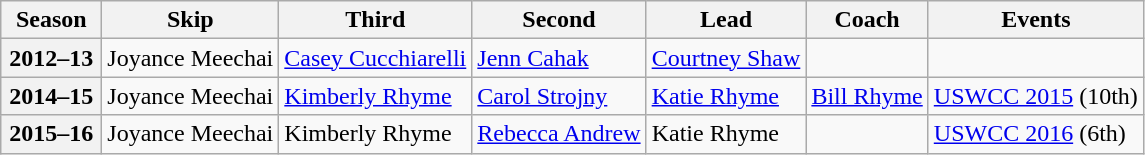<table class="wikitable">
<tr>
<th scope="col" width=60>Season</th>
<th scope="col">Skip</th>
<th scope="col">Third</th>
<th scope="col">Second</th>
<th scope="col">Lead</th>
<th scope="col">Coach</th>
<th scope="col">Events</th>
</tr>
<tr>
<th scope="row">2012–13</th>
<td>Joyance Meechai</td>
<td><a href='#'>Casey Cucchiarelli</a></td>
<td><a href='#'>Jenn Cahak</a></td>
<td><a href='#'>Courtney Shaw</a></td>
<td></td>
<td></td>
</tr>
<tr>
<th scope="row">2014–15</th>
<td>Joyance Meechai</td>
<td><a href='#'>Kimberly Rhyme</a></td>
<td><a href='#'>Carol Strojny</a></td>
<td><a href='#'>Katie Rhyme</a></td>
<td><a href='#'>Bill Rhyme</a></td>
<td><a href='#'>USWCC 2015</a> (10th)</td>
</tr>
<tr>
<th scope="row">2015–16</th>
<td>Joyance Meechai</td>
<td>Kimberly Rhyme</td>
<td><a href='#'>Rebecca Andrew</a></td>
<td>Katie Rhyme</td>
<td></td>
<td><a href='#'>USWCC 2016</a> (6th)</td>
</tr>
</table>
